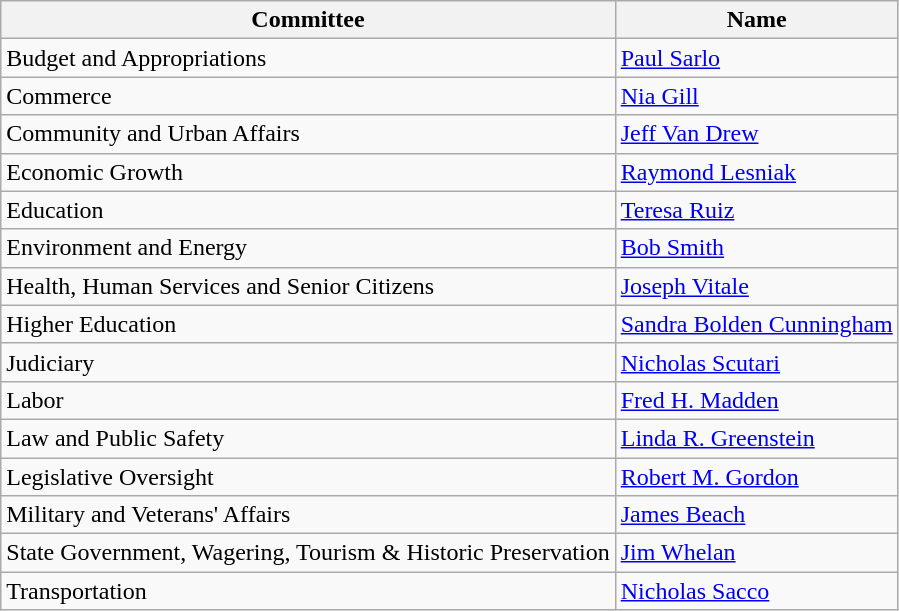<table class="wikitable">
<tr>
<th>Committee</th>
<th>Name</th>
</tr>
<tr>
<td>Budget and Appropriations</td>
<td><a href='#'>Paul Sarlo</a></td>
</tr>
<tr>
<td>Commerce</td>
<td><a href='#'>Nia Gill</a></td>
</tr>
<tr>
<td>Community and Urban Affairs</td>
<td><a href='#'>Jeff Van Drew</a></td>
</tr>
<tr>
<td>Economic Growth</td>
<td><a href='#'>Raymond Lesniak</a></td>
</tr>
<tr>
<td>Education</td>
<td><a href='#'>Teresa Ruiz</a></td>
</tr>
<tr>
<td>Environment and Energy</td>
<td><a href='#'>Bob Smith</a></td>
</tr>
<tr>
<td>Health, Human Services and Senior Citizens</td>
<td><a href='#'>Joseph Vitale</a></td>
</tr>
<tr>
<td>Higher Education</td>
<td><a href='#'>Sandra Bolden Cunningham</a></td>
</tr>
<tr>
<td>Judiciary</td>
<td><a href='#'>Nicholas Scutari</a></td>
</tr>
<tr>
<td>Labor</td>
<td><a href='#'>Fred H. Madden</a></td>
</tr>
<tr>
<td>Law and Public Safety</td>
<td><a href='#'>Linda R. Greenstein</a></td>
</tr>
<tr>
<td>Legislative Oversight</td>
<td><a href='#'>Robert M. Gordon</a></td>
</tr>
<tr>
<td>Military and Veterans' Affairs</td>
<td><a href='#'>James Beach</a></td>
</tr>
<tr>
<td>State Government, Wagering, Tourism & Historic Preservation</td>
<td><a href='#'>Jim Whelan</a></td>
</tr>
<tr>
<td>Transportation</td>
<td><a href='#'>Nicholas Sacco</a></td>
</tr>
</table>
